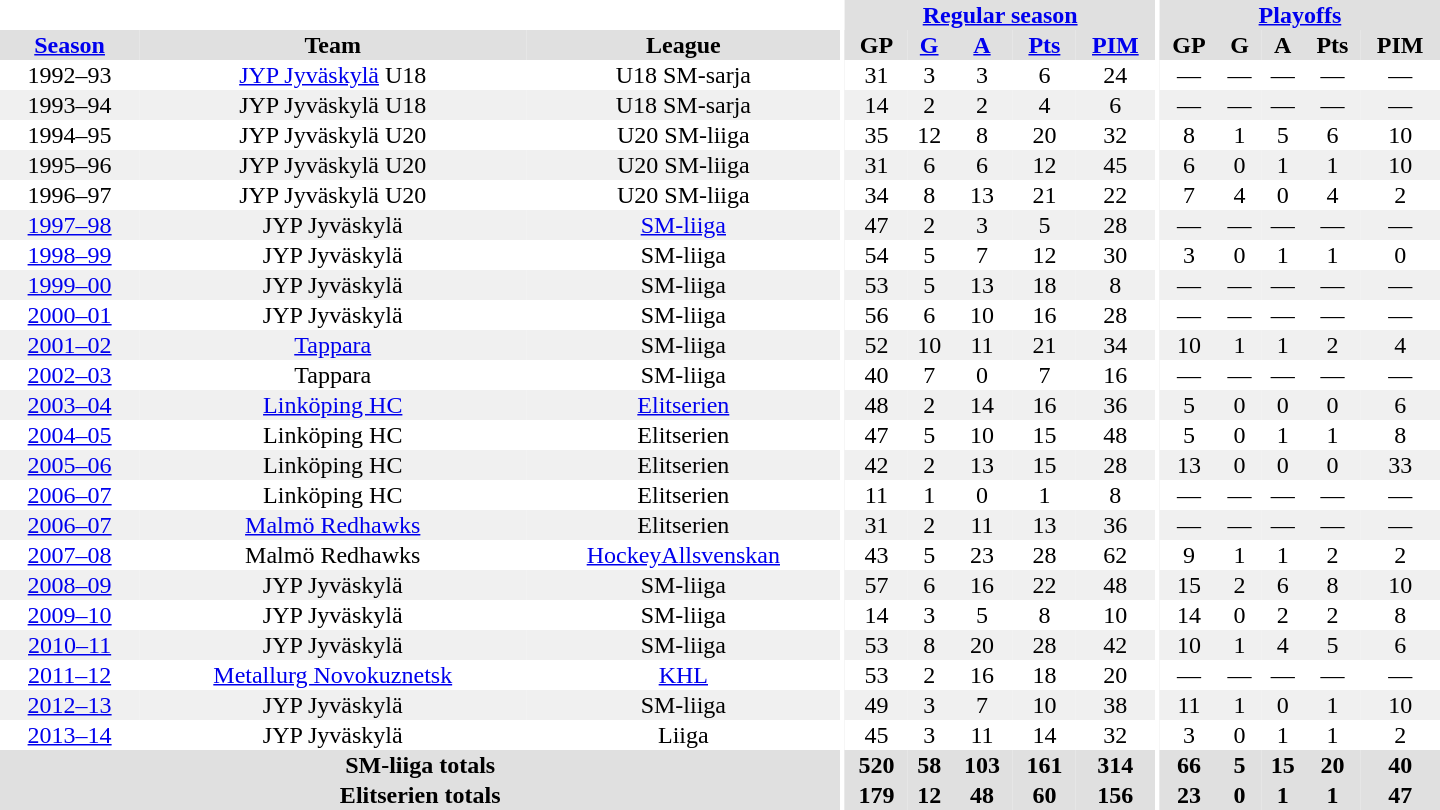<table border="0" cellpadding="1" cellspacing="0" style="text-align:center; width:60em">
<tr bgcolor="#e0e0e0">
<th colspan="3" bgcolor="#ffffff"></th>
<th rowspan="99" bgcolor="#ffffff"></th>
<th colspan="5"><a href='#'>Regular season</a></th>
<th rowspan="99" bgcolor="#ffffff"></th>
<th colspan="5"><a href='#'>Playoffs</a></th>
</tr>
<tr bgcolor="#e0e0e0">
<th><a href='#'>Season</a></th>
<th>Team</th>
<th>League</th>
<th>GP</th>
<th><a href='#'>G</a></th>
<th><a href='#'>A</a></th>
<th><a href='#'>Pts</a></th>
<th><a href='#'>PIM</a></th>
<th>GP</th>
<th>G</th>
<th>A</th>
<th>Pts</th>
<th>PIM</th>
</tr>
<tr>
<td>1992–93</td>
<td><a href='#'>JYP Jyväskylä</a> U18</td>
<td>U18 SM-sarja</td>
<td>31</td>
<td>3</td>
<td>3</td>
<td>6</td>
<td>24</td>
<td>—</td>
<td>—</td>
<td>—</td>
<td>—</td>
<td>—</td>
</tr>
<tr bgcolor="#f0f0f0">
<td>1993–94</td>
<td>JYP Jyväskylä U18</td>
<td>U18 SM-sarja</td>
<td>14</td>
<td>2</td>
<td>2</td>
<td>4</td>
<td>6</td>
<td>—</td>
<td>—</td>
<td>—</td>
<td>—</td>
<td>—</td>
</tr>
<tr>
<td>1994–95</td>
<td>JYP Jyväskylä U20</td>
<td>U20 SM-liiga</td>
<td>35</td>
<td>12</td>
<td>8</td>
<td>20</td>
<td>32</td>
<td>8</td>
<td>1</td>
<td>5</td>
<td>6</td>
<td>10</td>
</tr>
<tr bgcolor="#f0f0f0">
<td>1995–96</td>
<td>JYP Jyväskylä U20</td>
<td>U20 SM-liiga</td>
<td>31</td>
<td>6</td>
<td>6</td>
<td>12</td>
<td>45</td>
<td>6</td>
<td>0</td>
<td>1</td>
<td>1</td>
<td>10</td>
</tr>
<tr>
<td>1996–97</td>
<td>JYP Jyväskylä U20</td>
<td>U20 SM-liiga</td>
<td>34</td>
<td>8</td>
<td>13</td>
<td>21</td>
<td>22</td>
<td>7</td>
<td>4</td>
<td>0</td>
<td>4</td>
<td>2</td>
</tr>
<tr bgcolor="#f0f0f0">
<td><a href='#'>1997–98</a></td>
<td>JYP Jyväskylä</td>
<td><a href='#'>SM-liiga</a></td>
<td>47</td>
<td>2</td>
<td>3</td>
<td>5</td>
<td>28</td>
<td>—</td>
<td>—</td>
<td>—</td>
<td>—</td>
<td>—</td>
</tr>
<tr>
<td><a href='#'>1998–99</a></td>
<td>JYP Jyväskylä</td>
<td>SM-liiga</td>
<td>54</td>
<td>5</td>
<td>7</td>
<td>12</td>
<td>30</td>
<td>3</td>
<td>0</td>
<td>1</td>
<td>1</td>
<td>0</td>
</tr>
<tr bgcolor="#f0f0f0">
<td><a href='#'>1999–00</a></td>
<td>JYP Jyväskylä</td>
<td>SM-liiga</td>
<td>53</td>
<td>5</td>
<td>13</td>
<td>18</td>
<td>8</td>
<td>—</td>
<td>—</td>
<td>—</td>
<td>—</td>
<td>—</td>
</tr>
<tr>
<td><a href='#'>2000–01</a></td>
<td>JYP Jyväskylä</td>
<td>SM-liiga</td>
<td>56</td>
<td>6</td>
<td>10</td>
<td>16</td>
<td>28</td>
<td>—</td>
<td>—</td>
<td>—</td>
<td>—</td>
<td>—</td>
</tr>
<tr bgcolor="#f0f0f0">
<td><a href='#'>2001–02</a></td>
<td><a href='#'>Tappara</a></td>
<td>SM-liiga</td>
<td>52</td>
<td>10</td>
<td>11</td>
<td>21</td>
<td>34</td>
<td>10</td>
<td>1</td>
<td>1</td>
<td>2</td>
<td>4</td>
</tr>
<tr>
<td><a href='#'>2002–03</a></td>
<td>Tappara</td>
<td>SM-liiga</td>
<td>40</td>
<td>7</td>
<td>0</td>
<td>7</td>
<td>16</td>
<td>—</td>
<td>—</td>
<td>—</td>
<td>—</td>
<td>—</td>
</tr>
<tr bgcolor="#f0f0f0">
<td><a href='#'>2003–04</a></td>
<td><a href='#'>Linköping HC</a></td>
<td><a href='#'>Elitserien</a></td>
<td>48</td>
<td>2</td>
<td>14</td>
<td>16</td>
<td>36</td>
<td>5</td>
<td>0</td>
<td>0</td>
<td>0</td>
<td>6</td>
</tr>
<tr>
<td><a href='#'>2004–05</a></td>
<td>Linköping HC</td>
<td>Elitserien</td>
<td>47</td>
<td>5</td>
<td>10</td>
<td>15</td>
<td>48</td>
<td>5</td>
<td>0</td>
<td>1</td>
<td>1</td>
<td>8</td>
</tr>
<tr bgcolor="#f0f0f0">
<td><a href='#'>2005–06</a></td>
<td>Linköping HC</td>
<td>Elitserien</td>
<td>42</td>
<td>2</td>
<td>13</td>
<td>15</td>
<td>28</td>
<td>13</td>
<td>0</td>
<td>0</td>
<td>0</td>
<td>33</td>
</tr>
<tr>
<td><a href='#'>2006–07</a></td>
<td>Linköping HC</td>
<td>Elitserien</td>
<td>11</td>
<td>1</td>
<td>0</td>
<td>1</td>
<td>8</td>
<td>—</td>
<td>—</td>
<td>—</td>
<td>—</td>
<td>—</td>
</tr>
<tr bgcolor="#f0f0f0">
<td><a href='#'>2006–07</a></td>
<td><a href='#'>Malmö Redhawks</a></td>
<td>Elitserien</td>
<td>31</td>
<td>2</td>
<td>11</td>
<td>13</td>
<td>36</td>
<td>—</td>
<td>—</td>
<td>—</td>
<td>—</td>
<td>—</td>
</tr>
<tr>
<td><a href='#'>2007–08</a></td>
<td>Malmö Redhawks</td>
<td><a href='#'>HockeyAllsvenskan</a></td>
<td>43</td>
<td>5</td>
<td>23</td>
<td>28</td>
<td>62</td>
<td>9</td>
<td>1</td>
<td>1</td>
<td>2</td>
<td>2</td>
</tr>
<tr bgcolor="#f0f0f0">
<td><a href='#'>2008–09</a></td>
<td>JYP Jyväskylä</td>
<td>SM-liiga</td>
<td>57</td>
<td>6</td>
<td>16</td>
<td>22</td>
<td>48</td>
<td>15</td>
<td>2</td>
<td>6</td>
<td>8</td>
<td>10</td>
</tr>
<tr>
<td><a href='#'>2009–10</a></td>
<td>JYP Jyväskylä</td>
<td>SM-liiga</td>
<td>14</td>
<td>3</td>
<td>5</td>
<td>8</td>
<td>10</td>
<td>14</td>
<td>0</td>
<td>2</td>
<td>2</td>
<td>8</td>
</tr>
<tr bgcolor="#f0f0f0">
<td><a href='#'>2010–11</a></td>
<td>JYP Jyväskylä</td>
<td>SM-liiga</td>
<td>53</td>
<td>8</td>
<td>20</td>
<td>28</td>
<td>42</td>
<td>10</td>
<td>1</td>
<td>4</td>
<td>5</td>
<td>6</td>
</tr>
<tr>
<td><a href='#'>2011–12</a></td>
<td><a href='#'>Metallurg Novokuznetsk</a></td>
<td><a href='#'>KHL</a></td>
<td>53</td>
<td>2</td>
<td>16</td>
<td>18</td>
<td>20</td>
<td>—</td>
<td>—</td>
<td>—</td>
<td>—</td>
<td>—</td>
</tr>
<tr bgcolor="#f0f0f0">
<td><a href='#'>2012–13</a></td>
<td>JYP Jyväskylä</td>
<td>SM-liiga</td>
<td>49</td>
<td>3</td>
<td>7</td>
<td>10</td>
<td>38</td>
<td>11</td>
<td>1</td>
<td>0</td>
<td>1</td>
<td>10</td>
</tr>
<tr>
<td><a href='#'>2013–14</a></td>
<td>JYP Jyväskylä</td>
<td>Liiga</td>
<td>45</td>
<td>3</td>
<td>11</td>
<td>14</td>
<td>32</td>
<td>3</td>
<td>0</td>
<td>1</td>
<td>1</td>
<td>2</td>
</tr>
<tr>
</tr>
<tr ALIGN="center" bgcolor="#e0e0e0">
<th colspan="3">SM-liiga totals</th>
<th ALIGN="center">520</th>
<th ALIGN="center">58</th>
<th ALIGN="center">103</th>
<th ALIGN="center">161</th>
<th ALIGN="center">314</th>
<th ALIGN="center">66</th>
<th ALIGN="center">5</th>
<th ALIGN="center">15</th>
<th ALIGN="center">20</th>
<th ALIGN="center">40</th>
</tr>
<tr>
</tr>
<tr ALIGN="center" bgcolor="#e0e0e0">
<th colspan="3">Elitserien totals</th>
<th ALIGN="center">179</th>
<th ALIGN="center">12</th>
<th ALIGN="center">48</th>
<th ALIGN="center">60</th>
<th ALIGN="center">156</th>
<th ALIGN="center">23</th>
<th ALIGN="center">0</th>
<th ALIGN="center">1</th>
<th ALIGN="center">1</th>
<th ALIGN="center">47</th>
</tr>
</table>
